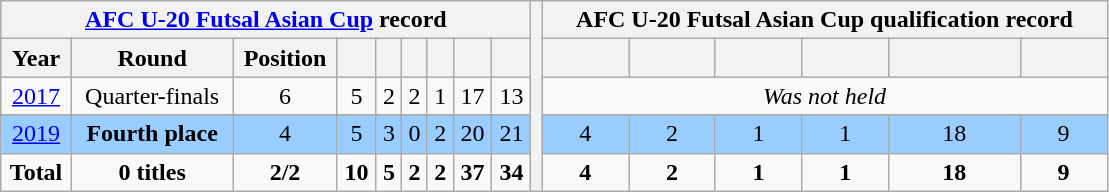<table class="wikitable" style="text-align: center;">
<tr>
<th colspan="9"><a href='#'>AFC U-20 Futsal Asian Cup</a> record</th>
<th rowspan="25" width="1%"></th>
<th colspan="6">AFC U-20 Futsal Asian Cup qualification record</th>
</tr>
<tr>
<th>Year</th>
<th>Round</th>
<th>Position</th>
<th></th>
<th></th>
<th></th>
<th></th>
<th></th>
<th></th>
<th></th>
<th></th>
<th></th>
<th></th>
<th></th>
<th></th>
</tr>
<tr>
<td> <a href='#'>2017</a></td>
<td>Quarter-finals</td>
<td>6</td>
<td>5</td>
<td>2</td>
<td>2</td>
<td>1</td>
<td>17</td>
<td>13</td>
<td colspan="6"><em>Was not held</em></td>
</tr>
<tr>
</tr>
<tr bgcolor=#9acdff>
<td> <a href='#'>2019</a></td>
<td><strong>Fourth place</strong></td>
<td>4</td>
<td>5</td>
<td>3</td>
<td>0</td>
<td>2</td>
<td>20</td>
<td>21</td>
<td>4</td>
<td>2</td>
<td>1</td>
<td>1</td>
<td>18</td>
<td>9</td>
</tr>
<tr>
<td><strong>Total</strong></td>
<td><strong>0 titles</strong></td>
<td><strong>2/2</strong></td>
<td><strong>10</strong></td>
<td><strong>5</strong></td>
<td><strong>2</strong></td>
<td><strong>2</strong></td>
<td><strong>37</strong></td>
<td><strong>34</strong></td>
<td><strong>4</strong></td>
<td><strong>2</strong></td>
<td><strong>1</strong></td>
<td><strong>1</strong></td>
<td><strong>18</strong></td>
<td><strong>9</strong></td>
</tr>
</table>
